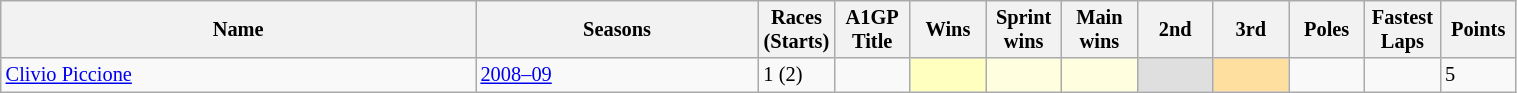<table class="wikitable sortable" style="font-size: 85%" width="80%">
<tr>
<th>Name</th>
<th>Seasons</th>
<th width="5%">Races<br>(Starts)</th>
<th width="5%">A1GP Title</th>
<th width="5%">Wins</th>
<th width="5%">Sprint<br>wins</th>
<th width="5%">Main<br>wins</th>
<th width="5%">2nd</th>
<th width="5%">3rd</th>
<th width="5%">Poles</th>
<th width="5%">Fastest<br>Laps</th>
<th width="5%">Points</th>
</tr>
<tr>
<td><a href='#'>Clivio Piccione</a></td>
<td><a href='#'>2008–09</a></td>
<td>1 (2)</td>
<td></td>
<td style="background:#FFFFBF;"></td>
<td style="background:#FFFFDF;"></td>
<td style="background:#FFFFDF;"></td>
<td style="background:#DFDFDF;"></td>
<td style="background:#FFDF9F;"></td>
<td></td>
<td></td>
<td>5</td>
</tr>
</table>
